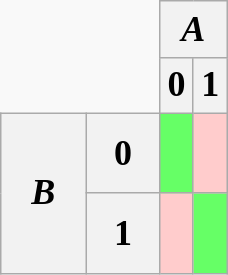<table class="wikitable" style="float:right;border:none;font-size:150%;">
<tr>
<td rowspan="2" colspan="2" style="border:none;width:4em;"></td>
<th colspan="2"><em>A</em></th>
</tr>
<tr>
<th>0</th>
<th>1</th>
</tr>
<tr>
<th rowspan="2" style="height:4em;"><em>B</em></th>
<th>0</th>
<td style="background:#66ff66;"></td>
<td style="background:#ffcccc;"></td>
</tr>
<tr>
<th>1</th>
<td style="background:#ffcccc;"></td>
<td style="background:#66ff66;"></td>
</tr>
</table>
